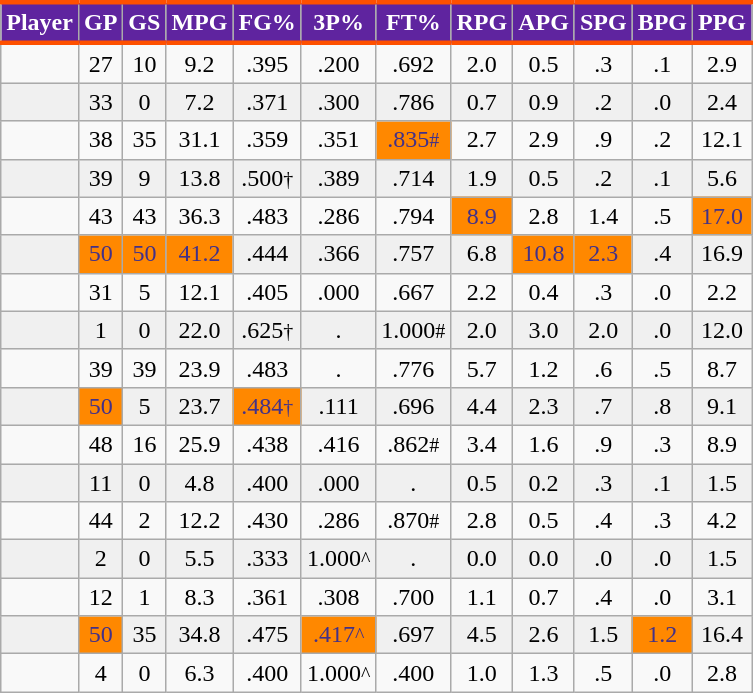<table class="wikitable sortable" style="text-align:right;">
<tr>
<th style="background:#5F249F; color:#FFFFFF; border-top:#FE5000 3px solid; border-bottom:#FE5000 3px solid;">Player</th>
<th style="background:#5F249F; color:#FFFFFF; border-top:#FE5000 3px solid; border-bottom:#FE5000 3px solid;">GP</th>
<th style="background:#5F249F; color:#FFFFFF; border-top:#FE5000 3px solid; border-bottom:#FE5000 3px solid;">GS</th>
<th style="background:#5F249F; color:#FFFFFF; border-top:#FE5000 3px solid; border-bottom:#FE5000 3px solid;">MPG</th>
<th style="background:#5F249F; color:#FFFFFF; border-top:#FE5000 3px solid; border-bottom:#FE5000 3px solid;">FG%</th>
<th style="background:#5F249F; color:#FFFFFF; border-top:#FE5000 3px solid; border-bottom:#FE5000 3px solid;">3P%</th>
<th style="background:#5F249F; color:#FFFFFF; border-top:#FE5000 3px solid; border-bottom:#FE5000 3px solid;">FT%</th>
<th style="background:#5F249F; color:#FFFFFF; border-top:#FE5000 3px solid; border-bottom:#FE5000 3px solid;">RPG</th>
<th style="background:#5F249F; color:#FFFFFF; border-top:#FE5000 3px solid; border-bottom:#FE5000 3px solid;">APG</th>
<th style="background:#5F249F; color:#FFFFFF; border-top:#FE5000 3px solid; border-bottom:#FE5000 3px solid;">SPG</th>
<th style="background:#5F249F; color:#FFFFFF; border-top:#FE5000 3px solid; border-bottom:#FE5000 3px solid;">BPG</th>
<th style="background:#5F249F; color:#FFFFFF; border-top:#FE5000 3px solid; border-bottom:#FE5000 3px solid;">PPG</th>
</tr>
<tr align="center" bgcolor="">
<td></td>
<td>27</td>
<td>10</td>
<td>9.2</td>
<td>.395</td>
<td>.200</td>
<td>.692</td>
<td>2.0</td>
<td>0.5</td>
<td>.3</td>
<td>.1</td>
<td>2.9</td>
</tr>
<tr align="center" bgcolor="#f0f0f0">
<td></td>
<td>33</td>
<td>0</td>
<td>7.2</td>
<td>.371</td>
<td>.300</td>
<td>.786</td>
<td>0.7</td>
<td>0.9</td>
<td>.2</td>
<td>.0</td>
<td>2.4</td>
</tr>
<tr align="center" bgcolor="">
<td><strong></strong></td>
<td>38</td>
<td>35</td>
<td>31.1</td>
<td>.359</td>
<td>.351</td>
<td style="background:#FF8800;color:#423189;">.835<small>#</small></td>
<td>2.7</td>
<td>2.9</td>
<td>.9</td>
<td>.2</td>
<td>12.1</td>
</tr>
<tr align="center" bgcolor="#f0f0f0">
<td></td>
<td>39</td>
<td>9</td>
<td>13.8</td>
<td>.500<small>†</small></td>
<td>.389</td>
<td>.714</td>
<td>1.9</td>
<td>0.5</td>
<td>.2</td>
<td>.1</td>
<td>5.6</td>
</tr>
<tr align="center" bgcolor="">
<td><strong></strong></td>
<td>43</td>
<td>43</td>
<td>36.3</td>
<td>.483</td>
<td>.286</td>
<td>.794</td>
<td style="background:#FF8800;color:#423189;">8.9</td>
<td>2.8</td>
<td>1.4</td>
<td>.5</td>
<td style="background:#FF8800;color:#423189;">17.0</td>
</tr>
<tr align="center" bgcolor="#f0f0f0">
<td><strong></strong></td>
<td style="background:#FF8800;color:#423189;">50</td>
<td style="background:#FF8800;color:#423189;">50</td>
<td style="background:#FF8800;color:#423189;">41.2</td>
<td>.444</td>
<td>.366</td>
<td>.757</td>
<td>6.8</td>
<td style="background:#FF8800;color:#423189;">10.8</td>
<td style="background:#FF8800;color:#423189;">2.3</td>
<td>.4</td>
<td>16.9</td>
</tr>
<tr align="center" bgcolor="">
<td></td>
<td>31</td>
<td>5</td>
<td>12.1</td>
<td>.405</td>
<td>.000</td>
<td>.667</td>
<td>2.2</td>
<td>0.4</td>
<td>.3</td>
<td>.0</td>
<td>2.2</td>
</tr>
<tr align="center" bgcolor="#f0f0f0">
<td></td>
<td>1</td>
<td>0</td>
<td>22.0</td>
<td>.625<small>†</small></td>
<td>.</td>
<td>1.000<small>#</small></td>
<td>2.0</td>
<td>3.0</td>
<td>2.0</td>
<td>.0</td>
<td>12.0</td>
</tr>
<tr align="center" bgcolor="">
<td><strong></strong></td>
<td>39</td>
<td>39</td>
<td>23.9</td>
<td>.483</td>
<td>.</td>
<td>.776</td>
<td>5.7</td>
<td>1.2</td>
<td>.6</td>
<td>.5</td>
<td>8.7</td>
</tr>
<tr align="center" bgcolor="#f0f0f0">
<td></td>
<td style="background:#FF8800;color:#423189;">50</td>
<td>5</td>
<td>23.7</td>
<td style="background:#FF8800;color:#423189;">.484<small>†</small></td>
<td>.111</td>
<td>.696</td>
<td>4.4</td>
<td>2.3</td>
<td>.7</td>
<td>.8</td>
<td>9.1</td>
</tr>
<tr align="center" bgcolor="">
<td></td>
<td>48</td>
<td>16</td>
<td>25.9</td>
<td>.438</td>
<td>.416</td>
<td>.862<small>#</small></td>
<td>3.4</td>
<td>1.6</td>
<td>.9</td>
<td>.3</td>
<td>8.9</td>
</tr>
<tr align="center" bgcolor="#f0f0f0">
<td></td>
<td>11</td>
<td>0</td>
<td>4.8</td>
<td>.400</td>
<td>.000</td>
<td>.</td>
<td>0.5</td>
<td>0.2</td>
<td>.3</td>
<td>.1</td>
<td>1.5</td>
</tr>
<tr align="center" bgcolor="">
<td></td>
<td>44</td>
<td>2</td>
<td>12.2</td>
<td>.430</td>
<td>.286</td>
<td>.870<small>#</small></td>
<td>2.8</td>
<td>0.5</td>
<td>.4</td>
<td>.3</td>
<td>4.2</td>
</tr>
<tr align="center" bgcolor="#f0f0f0">
<td></td>
<td>2</td>
<td>0</td>
<td>5.5</td>
<td>.333</td>
<td>1.000<small>^</small></td>
<td>.</td>
<td>0.0</td>
<td>0.0</td>
<td>.0</td>
<td>.0</td>
<td>1.5</td>
</tr>
<tr align="center" bgcolor="">
<td></td>
<td>12</td>
<td>1</td>
<td>8.3</td>
<td>.361</td>
<td>.308</td>
<td>.700</td>
<td>1.1</td>
<td>0.7</td>
<td>.4</td>
<td>.0</td>
<td>3.1</td>
</tr>
<tr align="center" bgcolor="#f0f0f0">
<td><strong></strong></td>
<td style="background:#FF8800;color:#423189;">50</td>
<td>35</td>
<td>34.8</td>
<td>.475</td>
<td style="background:#FF8800;color:#423189;">.417<small>^</small></td>
<td>.697</td>
<td>4.5</td>
<td>2.6</td>
<td>1.5</td>
<td style="background:#FF8800;color:#423189;">1.2</td>
<td>16.4</td>
</tr>
<tr align="center" bgcolor="">
<td></td>
<td>4</td>
<td>0</td>
<td>6.3</td>
<td>.400</td>
<td>1.000<small>^</small></td>
<td>.400</td>
<td>1.0</td>
<td>1.3</td>
<td>.5</td>
<td>.0</td>
<td>2.8</td>
</tr>
</table>
